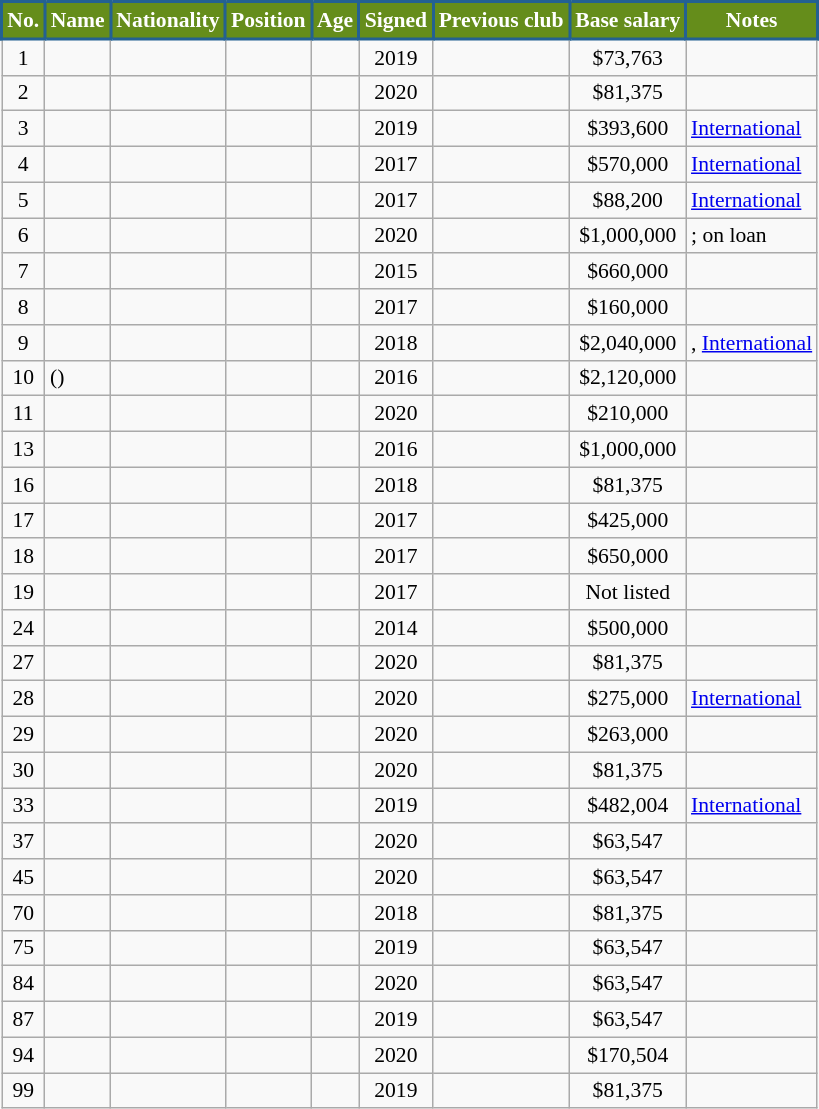<table class="wikitable sortable" style="text-align:left; font-size:90%; max-width:1100px;">
<tr>
<th style="background-color:#658D1B; color:#FFFFFF; border:2px solid #236192;" scope="col" data-sort-type="number">No.</th>
<th style="background-color:#658D1B; color:#FFFFFF; border:2px solid #236192;" scope="col">Name</th>
<th style="background-color:#658D1B; color:#FFFFFF; border:2px solid #236192;" scope="col">Nationality</th>
<th style="background-color:#658D1B; color:#FFFFFF; border:2px solid #236192;" scope="col">Position</th>
<th style="background-color:#658D1B; color:#FFFFFF; border:2px solid #236192;" scope="col">Age</th>
<th style="background-color:#658D1B; color:#FFFFFF; border:2px solid #236192;" scope="col">Signed</th>
<th style="background-color:#658D1B; color:#FFFFFF; border:2px solid #236192;" scope="col">Previous club</th>
<th style="background-color:#658D1B; color:#FFFFFF; border:2px solid #236192;" scope="col">Base salary</th>
<th style="background-color:#658D1B; color:#FFFFFF; border:2px solid #236192;" scope="col">Notes</th>
</tr>
<tr>
<td align=center>1</td>
<td></td>
<td></td>
<td align=center><a href='#'></a></td>
<td align=center></td>
<td align=center>2019</td>
<td></td>
<td align=center>$73,763</td>
<td><a href='#'></a></td>
</tr>
<tr>
<td align=center>2</td>
<td></td>
<td></td>
<td align=center><a href='#'></a></td>
<td align=center></td>
<td align=center>2020</td>
<td></td>
<td align=center>$81,375</td>
<td></td>
</tr>
<tr>
<td align=center>3</td>
<td></td>
<td></td>
<td align=center><a href='#'></a></td>
<td align=center></td>
<td align=center>2019</td>
<td></td>
<td align=center>$393,600</td>
<td><a href='#'>International</a></td>
</tr>
<tr>
<td align=center>4</td>
<td></td>
<td></td>
<td align=center><a href='#'></a></td>
<td align=center></td>
<td align=center>2017</td>
<td></td>
<td align=center>$570,000</td>
<td><a href='#'>International</a></td>
</tr>
<tr>
<td align=center>5</td>
<td></td>
<td></td>
<td align=center><a href='#'></a></td>
<td align=center></td>
<td align=center>2017</td>
<td></td>
<td align=center>$88,200</td>
<td><a href='#'>International</a></td>
</tr>
<tr>
<td align=center>6</td>
<td></td>
<td></td>
<td align=center><a href='#'></a></td>
<td align=center></td>
<td align=center>2020</td>
<td></td>
<td align=center>$1,000,000</td>
<td><a href='#'></a>; on loan</td>
</tr>
<tr>
<td align=center>7</td>
<td></td>
<td></td>
<td align=center><a href='#'></a></td>
<td align=center></td>
<td align=center>2015</td>
<td></td>
<td align=center>$660,000</td>
<td></td>
</tr>
<tr>
<td align=center>8</td>
<td></td>
<td></td>
<td align=center><a href='#'></a></td>
<td align=center></td>
<td align=center>2017</td>
<td></td>
<td align=center>$160,000</td>
<td></td>
</tr>
<tr>
<td align=center>9</td>
<td></td>
<td></td>
<td align=center><a href='#'></a></td>
<td align=center></td>
<td align=center>2018</td>
<td></td>
<td align=center>$2,040,000</td>
<td><a href='#'></a>, <a href='#'>International</a></td>
</tr>
<tr>
<td align=center>10</td>
<td> (<strong><a href='#'></a></strong>)</td>
<td></td>
<td align=center><a href='#'></a></td>
<td align=center></td>
<td align=center>2016</td>
<td></td>
<td align=center>$2,120,000</td>
<td><a href='#'></a></td>
</tr>
<tr>
<td align=center>11</td>
<td></td>
<td></td>
<td align=center><a href='#'></a></td>
<td align=center></td>
<td align=center>2020</td>
<td></td>
<td align=center>$210,000</td>
<td></td>
</tr>
<tr>
<td align=center>13</td>
<td></td>
<td></td>
<td align=center><a href='#'></a></td>
<td align=center></td>
<td align=center>2016</td>
<td></td>
<td align=center>$1,000,000</td>
<td><a href='#'></a></td>
</tr>
<tr>
<td align=center>16</td>
<td></td>
<td></td>
<td align=center><a href='#'></a></td>
<td align=center></td>
<td align=center>2018</td>
<td></td>
<td align=center>$81,375</td>
<td></td>
</tr>
<tr>
<td align=center>17</td>
<td></td>
<td></td>
<td align=center><a href='#'></a></td>
<td align=center></td>
<td align=center>2017</td>
<td></td>
<td align=center>$425,000</td>
<td></td>
</tr>
<tr>
<td align=center>18</td>
<td></td>
<td></td>
<td align=center><a href='#'></a></td>
<td align=center></td>
<td align=center>2017</td>
<td></td>
<td align=center>$650,000</td>
<td></td>
</tr>
<tr>
<td align=center>19</td>
<td></td>
<td></td>
<td align=center><a href='#'></a></td>
<td align=center></td>
<td align=center>2017</td>
<td></td>
<td align=center>Not listed</td>
<td></td>
</tr>
<tr>
<td align=center>24</td>
<td></td>
<td></td>
<td align=center><a href='#'></a></td>
<td align=center></td>
<td align=center>2014</td>
<td></td>
<td align=center>$500,000</td>
<td></td>
</tr>
<tr>
<td align=center>27</td>
<td></td>
<td></td>
<td align=center><a href='#'></a></td>
<td align=center></td>
<td align=center>2020</td>
<td></td>
<td align=center>$81,375</td>
<td></td>
</tr>
<tr>
<td align=center>28</td>
<td></td>
<td></td>
<td align=center><a href='#'></a></td>
<td align=center></td>
<td align=center>2020</td>
<td></td>
<td align=center>$275,000</td>
<td><a href='#'>International</a></td>
</tr>
<tr>
<td align=center>29</td>
<td></td>
<td></td>
<td align=center><a href='#'></a></td>
<td align=center></td>
<td align=center>2020</td>
<td></td>
<td align=center>$263,000</td>
<td></td>
</tr>
<tr>
<td align=center>30</td>
<td></td>
<td></td>
<td align=center><a href='#'></a></td>
<td align=center></td>
<td align=center>2020</td>
<td></td>
<td align=center>$81,375</td>
<td></td>
</tr>
<tr>
<td align=center>33</td>
<td></td>
<td></td>
<td align=center><a href='#'></a></td>
<td align=center></td>
<td align=center>2019</td>
<td></td>
<td align=center>$482,004</td>
<td><a href='#'>International</a></td>
</tr>
<tr>
<td align=center>37</td>
<td></td>
<td></td>
<td align=center><a href='#'></a></td>
<td align=center></td>
<td align=center>2020</td>
<td></td>
<td align=center>$63,547</td>
<td><a href='#'></a></td>
</tr>
<tr>
<td align=center>45</td>
<td></td>
<td></td>
<td align=center><a href='#'></a></td>
<td align=center></td>
<td align=center>2020</td>
<td></td>
<td align=center>$63,547</td>
<td><a href='#'></a></td>
</tr>
<tr>
<td align=center>70</td>
<td></td>
<td></td>
<td align=center><a href='#'></a></td>
<td align=center></td>
<td align=center>2018</td>
<td></td>
<td align=center>$81,375</td>
<td><a href='#'></a></td>
</tr>
<tr>
<td align=center>75</td>
<td></td>
<td></td>
<td align=center><a href='#'></a></td>
<td align=center></td>
<td align=center>2019</td>
<td></td>
<td align=center>$63,547</td>
<td><a href='#'></a></td>
</tr>
<tr>
<td align=center>84</td>
<td></td>
<td></td>
<td align=center><a href='#'></a></td>
<td align=center></td>
<td align=center>2020</td>
<td></td>
<td align=center>$63,547</td>
<td><a href='#'></a></td>
</tr>
<tr>
<td align=center>87</td>
<td></td>
<td></td>
<td align=center><a href='#'></a></td>
<td align=center></td>
<td align=center>2019</td>
<td></td>
<td align=center>$63,547</td>
<td><a href='#'></a></td>
</tr>
<tr>
<td align=center>94</td>
<td></td>
<td></td>
<td align=center><a href='#'></a></td>
<td align=center></td>
<td align=center>2020</td>
<td></td>
<td align=center>$170,504</td>
<td></td>
</tr>
<tr>
<td align=center>99</td>
<td></td>
<td></td>
<td align=center><a href='#'></a></td>
<td align=center></td>
<td align=center>2019</td>
<td></td>
<td align=center>$81,375</td>
<td><a href='#'></a></td>
</tr>
</table>
